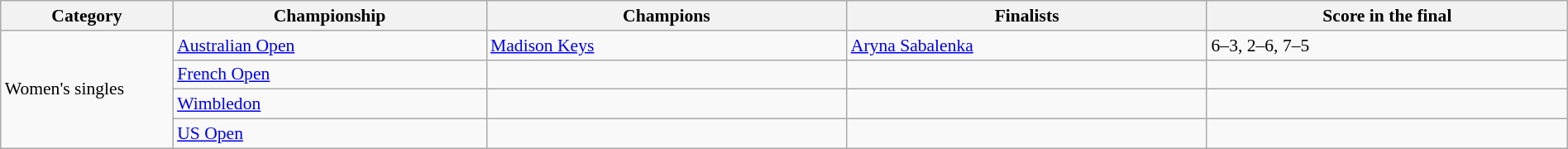<table class="wikitable" style="font-size:90%;" width="100%">
<tr>
<th style="width: 11%;">Category</th>
<th style="width: 20%;">Championship</th>
<th style="width: 23%;">Champions</th>
<th style="width: 23%;">Finalists</th>
<th style="width: 23%;">Score in the final</th>
</tr>
<tr>
<td rowspan="4">Women's singles</td>
<td><a href='#'>Australian Open</a></td>
<td> <a href='#'>Madison Keys</a></td>
<td> <a href='#'>Aryna Sabalenka</a></td>
<td>6–3, 2–6, 7–5</td>
</tr>
<tr>
<td><a href='#'>French Open</a></td>
<td></td>
<td></td>
<td></td>
</tr>
<tr>
<td><a href='#'>Wimbledon</a></td>
<td></td>
<td></td>
<td></td>
</tr>
<tr>
<td><a href='#'>US Open</a></td>
<td></td>
<td></td>
<td></td>
</tr>
</table>
